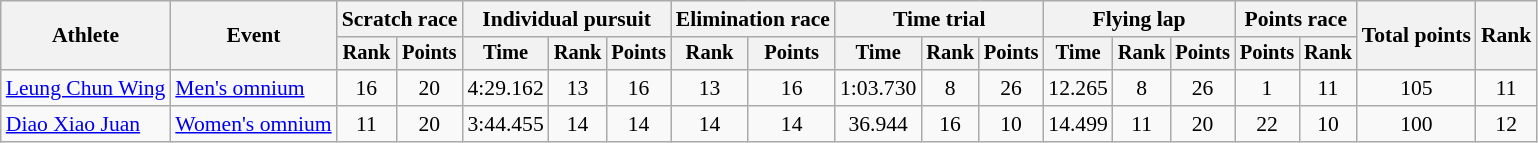<table class="wikitable" style="font-size:90%">
<tr>
<th rowspan="2">Athlete</th>
<th rowspan="2">Event</th>
<th colspan=2>Scratch race</th>
<th colspan=3>Individual pursuit</th>
<th colspan=2>Elimination race</th>
<th colspan=3>Time trial</th>
<th colspan=3>Flying lap</th>
<th colspan=2>Points race</th>
<th rowspan=2>Total points</th>
<th rowspan=2>Rank</th>
</tr>
<tr style="font-size:95%">
<th>Rank</th>
<th>Points</th>
<th>Time</th>
<th>Rank</th>
<th>Points</th>
<th>Rank</th>
<th>Points</th>
<th>Time</th>
<th>Rank</th>
<th>Points</th>
<th>Time</th>
<th>Rank</th>
<th>Points</th>
<th>Points</th>
<th>Rank</th>
</tr>
<tr align=center>
<td align=left><a href='#'>Leung Chun Wing</a></td>
<td align=left><a href='#'>Men's omnium</a></td>
<td>16</td>
<td>20</td>
<td>4:29.162</td>
<td>13</td>
<td>16</td>
<td>13</td>
<td>16</td>
<td>1:03.730</td>
<td>8</td>
<td>26</td>
<td>12.265</td>
<td>8</td>
<td>26</td>
<td>1</td>
<td>11</td>
<td>105</td>
<td>11</td>
</tr>
<tr align=center>
<td align=left><a href='#'>Diao Xiao Juan</a></td>
<td align=left><a href='#'>Women's omnium</a></td>
<td>11</td>
<td>20</td>
<td>3:44.455</td>
<td>14</td>
<td>14</td>
<td>14</td>
<td>14</td>
<td>36.944</td>
<td>16</td>
<td>10</td>
<td>14.499</td>
<td>11</td>
<td>20</td>
<td>22</td>
<td>10</td>
<td>100</td>
<td>12</td>
</tr>
</table>
